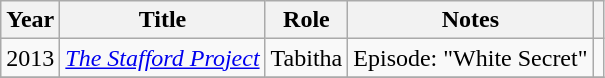<table class="wikitable">
<tr>
<th>Year</th>
<th>Title</th>
<th>Role</th>
<th>Notes</th>
<th></th>
</tr>
<tr>
<td>2013</td>
<td><em><a href='#'>The Stafford Project</a></em></td>
<td>Tabitha</td>
<td>Episode: "White Secret"</td>
<td></td>
</tr>
<tr>
</tr>
</table>
